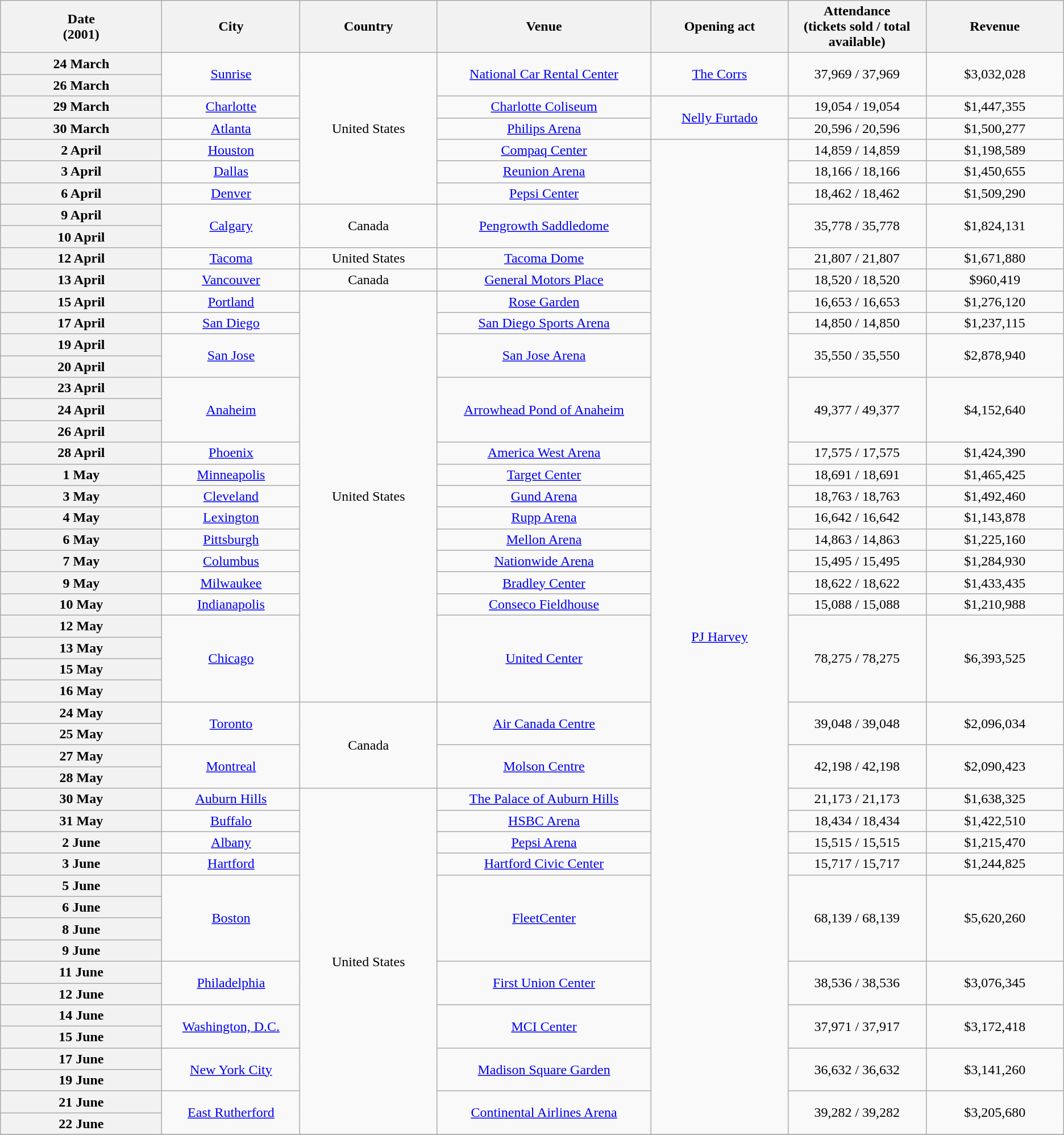<table class="wikitable plainrowheaders" style="text-align:center;">
<tr>
<th scope="col" style="width:12em;">Date<br>(2001)</th>
<th scope="col" style="width:10em;">City</th>
<th scope="col" style="width:10em;">Country</th>
<th scope="col" style="width:16em;">Venue</th>
<th scope="col" style="width:10em;">Opening act</th>
<th scope="col" style="width:10em;">Attendance <br>(tickets sold / total available)</th>
<th scope="col" style="width:10em;">Revenue</th>
</tr>
<tr>
<th scope="row" style="text-align:center;">24 March</th>
<td rowspan="2"><a href='#'>Sunrise</a></td>
<td rowspan="7">United States</td>
<td rowspan="2"><a href='#'>National Car Rental Center</a></td>
<td rowspan="2"><a href='#'>The Corrs</a></td>
<td rowspan="2">37,969 / 37,969</td>
<td rowspan="2">$3,032,028</td>
</tr>
<tr>
<th scope="row" style="text-align:center;">26 March</th>
</tr>
<tr>
<th scope="row" style="text-align:center;">29 March</th>
<td><a href='#'>Charlotte</a></td>
<td><a href='#'>Charlotte Coliseum</a></td>
<td rowspan="2"><a href='#'>Nelly Furtado</a></td>
<td>19,054 / 19,054</td>
<td>$1,447,355</td>
</tr>
<tr>
<th scope="row" style="text-align:center;">30 March</th>
<td><a href='#'>Atlanta</a></td>
<td><a href='#'>Philips Arena</a></td>
<td>20,596 / 20,596</td>
<td>$1,500,277</td>
</tr>
<tr>
<th scope="row" style="text-align:center;">2 April</th>
<td><a href='#'>Houston</a></td>
<td><a href='#'>Compaq Center</a></td>
<td rowspan="46"><a href='#'>PJ Harvey</a></td>
<td>14,859 / 14,859</td>
<td>$1,198,589</td>
</tr>
<tr>
<th scope="row" style="text-align:center;">3 April</th>
<td><a href='#'>Dallas</a></td>
<td><a href='#'>Reunion Arena</a></td>
<td>18,166 / 18,166</td>
<td>$1,450,655</td>
</tr>
<tr>
<th scope="row" style="text-align:center;">6 April</th>
<td><a href='#'>Denver</a></td>
<td><a href='#'>Pepsi Center</a></td>
<td>18,462 / 18,462</td>
<td>$1,509,290</td>
</tr>
<tr>
<th scope="row" style="text-align:center;">9 April</th>
<td rowspan="2"><a href='#'>Calgary</a></td>
<td rowspan="2">Canada</td>
<td rowspan="2"><a href='#'>Pengrowth Saddledome</a></td>
<td rowspan="2">35,778 / 35,778</td>
<td rowspan="2">$1,824,131</td>
</tr>
<tr>
<th scope="row" style="text-align:center;">10 April</th>
</tr>
<tr>
<th scope="row" style="text-align:center;">12 April</th>
<td><a href='#'>Tacoma</a></td>
<td>United States</td>
<td><a href='#'>Tacoma Dome</a></td>
<td>21,807 / 21,807</td>
<td>$1,671,880</td>
</tr>
<tr>
<th scope="row" style="text-align:center;">13 April</th>
<td><a href='#'>Vancouver</a></td>
<td>Canada</td>
<td><a href='#'>General Motors Place</a></td>
<td>18,520 / 18,520</td>
<td>$960,419</td>
</tr>
<tr>
<th scope="row" style="text-align:center;">15 April</th>
<td><a href='#'>Portland</a></td>
<td rowspan="19">United States</td>
<td><a href='#'>Rose Garden</a></td>
<td>16,653 / 16,653</td>
<td>$1,276,120</td>
</tr>
<tr>
<th scope="row" style="text-align:center;">17 April</th>
<td><a href='#'>San Diego</a></td>
<td><a href='#'>San Diego Sports Arena</a></td>
<td>14,850 / 14,850</td>
<td>$1,237,115</td>
</tr>
<tr>
<th scope="row" style="text-align:center;">19 April</th>
<td rowspan="2"><a href='#'>San Jose</a></td>
<td rowspan="2"><a href='#'>San Jose Arena</a></td>
<td rowspan="2">35,550 / 35,550</td>
<td rowspan="2">$2,878,940</td>
</tr>
<tr>
<th scope="row" style="text-align:center;">20 April</th>
</tr>
<tr>
<th scope="row" style="text-align:center;">23 April</th>
<td rowspan="3"><a href='#'>Anaheim</a></td>
<td rowspan="3"><a href='#'>Arrowhead Pond of Anaheim</a></td>
<td rowspan="3">49,377 / 49,377</td>
<td rowspan="3">$4,152,640</td>
</tr>
<tr>
<th scope="row" style="text-align:center;">24 April</th>
</tr>
<tr>
<th scope="row" style="text-align:center;">26 April</th>
</tr>
<tr>
<th scope="row" style="text-align:center;">28 April</th>
<td><a href='#'>Phoenix</a></td>
<td><a href='#'>America West Arena</a></td>
<td>17,575 / 17,575</td>
<td>$1,424,390</td>
</tr>
<tr>
<th scope="row" style="text-align:center;">1 May</th>
<td><a href='#'>Minneapolis</a></td>
<td><a href='#'>Target Center</a></td>
<td>18,691 / 18,691</td>
<td>$1,465,425</td>
</tr>
<tr>
<th scope="row" style="text-align:center;">3 May</th>
<td><a href='#'>Cleveland</a></td>
<td><a href='#'>Gund Arena</a></td>
<td>18,763 / 18,763</td>
<td>$1,492,460</td>
</tr>
<tr>
<th scope="row" style="text-align:center;">4 May</th>
<td><a href='#'>Lexington</a></td>
<td><a href='#'>Rupp Arena</a></td>
<td>16,642 / 16,642</td>
<td>$1,143,878</td>
</tr>
<tr>
<th scope="row" style="text-align:center;">6 May</th>
<td><a href='#'>Pittsburgh</a></td>
<td><a href='#'>Mellon Arena</a></td>
<td>14,863 / 14,863</td>
<td>$1,225,160</td>
</tr>
<tr>
<th scope="row" style="text-align:center;">7 May</th>
<td><a href='#'>Columbus</a></td>
<td><a href='#'>Nationwide Arena</a></td>
<td>15,495 / 15,495</td>
<td>$1,284,930</td>
</tr>
<tr>
<th scope="row" style="text-align:center;">9 May</th>
<td><a href='#'>Milwaukee</a></td>
<td><a href='#'>Bradley Center</a></td>
<td>18,622 / 18,622</td>
<td>$1,433,435</td>
</tr>
<tr>
<th scope="row" style="text-align:center;">10 May</th>
<td><a href='#'>Indianapolis</a></td>
<td><a href='#'>Conseco Fieldhouse</a></td>
<td>15,088 / 15,088</td>
<td>$1,210,988</td>
</tr>
<tr>
<th scope="row" style="text-align:center;">12 May</th>
<td rowspan="4"><a href='#'>Chicago</a></td>
<td rowspan="4"><a href='#'>United Center</a></td>
<td rowspan="4">78,275 / 78,275</td>
<td rowspan="4">$6,393,525</td>
</tr>
<tr>
<th scope="row" style="text-align:center;">13 May</th>
</tr>
<tr>
<th scope="row" style="text-align:center;">15 May</th>
</tr>
<tr>
<th scope="row" style="text-align:center;">16 May</th>
</tr>
<tr>
<th scope="row" style="text-align:center;">24 May</th>
<td rowspan="2"><a href='#'>Toronto</a></td>
<td rowspan="4">Canada</td>
<td rowspan="2"><a href='#'>Air Canada Centre</a></td>
<td rowspan="2">39,048 / 39,048</td>
<td rowspan="2">$2,096,034</td>
</tr>
<tr>
<th scope="row" style="text-align:center;">25 May</th>
</tr>
<tr>
<th scope="row" style="text-align:center;">27 May</th>
<td rowspan="2"><a href='#'>Montreal</a></td>
<td rowspan="2"><a href='#'>Molson Centre</a></td>
<td rowspan="2">42,198 / 42,198</td>
<td rowspan="2">$2,090,423</td>
</tr>
<tr>
<th scope="row" style="text-align:center;">28 May</th>
</tr>
<tr>
<th scope="row" style="text-align:center;">30 May</th>
<td><a href='#'>Auburn Hills</a></td>
<td rowspan="16">United States</td>
<td><a href='#'>The Palace of Auburn Hills</a></td>
<td>21,173 / 21,173</td>
<td>$1,638,325</td>
</tr>
<tr>
<th scope="row" style="text-align:center;">31 May</th>
<td><a href='#'>Buffalo</a></td>
<td><a href='#'>HSBC Arena</a></td>
<td>18,434 / 18,434</td>
<td>$1,422,510</td>
</tr>
<tr>
<th scope="row" style="text-align:center;">2 June</th>
<td><a href='#'>Albany</a></td>
<td><a href='#'>Pepsi Arena</a></td>
<td>15,515 / 15,515</td>
<td>$1,215,470</td>
</tr>
<tr>
<th scope="row" style="text-align:center;">3 June</th>
<td><a href='#'>Hartford</a></td>
<td><a href='#'>Hartford Civic Center</a></td>
<td>15,717 / 15,717</td>
<td>$1,244,825</td>
</tr>
<tr>
<th scope="row" style="text-align:center;">5 June</th>
<td rowspan="4"><a href='#'>Boston</a></td>
<td rowspan="4"><a href='#'>FleetCenter</a></td>
<td rowspan="4">68,139 / 68,139</td>
<td rowspan="4">$5,620,260</td>
</tr>
<tr>
<th scope="row" style="text-align:center;">6 June</th>
</tr>
<tr>
<th scope="row" style="text-align:center;">8 June</th>
</tr>
<tr>
<th scope="row" style="text-align:center;">9 June</th>
</tr>
<tr>
<th scope="row" style="text-align:center;">11 June</th>
<td rowspan="2"><a href='#'>Philadelphia</a></td>
<td rowspan="2"><a href='#'>First Union Center</a></td>
<td rowspan="2">38,536 / 38,536</td>
<td rowspan="2">$3,076,345</td>
</tr>
<tr>
<th scope="row" style="text-align:center;">12 June</th>
</tr>
<tr>
<th scope="row" style="text-align:center;">14 June</th>
<td rowspan="2"><a href='#'>Washington, D.C.</a></td>
<td rowspan="2"><a href='#'>MCI Center</a></td>
<td rowspan="2">37,971 / 37,917</td>
<td rowspan="2">$3,172,418</td>
</tr>
<tr>
<th scope="row" style="text-align:center;">15 June</th>
</tr>
<tr>
<th scope="row" style="text-align:center;">17 June</th>
<td rowspan="2"><a href='#'>New York City</a></td>
<td rowspan="2"><a href='#'>Madison Square Garden</a></td>
<td rowspan="2">36,632 / 36,632</td>
<td rowspan="2">$3,141,260</td>
</tr>
<tr>
<th scope="row" style="text-align:center;">19 June</th>
</tr>
<tr>
<th scope="row" style="text-align:center;">21 June</th>
<td rowspan="2"><a href='#'>East Rutherford</a></td>
<td rowspan="2"><a href='#'>Continental Airlines Arena</a></td>
<td rowspan="2">39,282 / 39,282</td>
<td rowspan="2">$3,205,680</td>
</tr>
<tr>
<th scope="row" style="text-align:center;">22 June</th>
</tr>
<tr>
</tr>
</table>
